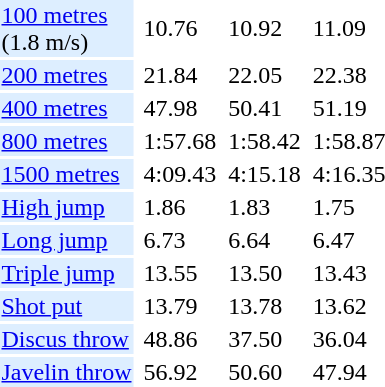<table>
<tr>
<td bgcolor = DDEEFF><a href='#'>100 metres</a> <br> (1.8 m/s)</td>
<td></td>
<td>10.76</td>
<td></td>
<td>10.92</td>
<td></td>
<td>11.09</td>
</tr>
<tr>
<td bgcolor = DDEEFF><a href='#'>200 metres</a></td>
<td></td>
<td>21.84</td>
<td></td>
<td>22.05</td>
<td></td>
<td>22.38</td>
</tr>
<tr>
<td bgcolor = DDEEFF><a href='#'>400 metres</a></td>
<td></td>
<td>47.98</td>
<td></td>
<td>50.41</td>
<td></td>
<td>51.19</td>
</tr>
<tr>
<td bgcolor = DDEEFF><a href='#'>800 metres</a></td>
<td></td>
<td>1:57.68</td>
<td></td>
<td>1:58.42</td>
<td></td>
<td>1:58.87</td>
</tr>
<tr>
<td bgcolor = DDEEFF><a href='#'>1500 metres</a></td>
<td></td>
<td>4:09.43</td>
<td></td>
<td>4:15.18</td>
<td></td>
<td>4:16.35</td>
</tr>
<tr>
<td bgcolor = DDEEFF><a href='#'>High jump</a></td>
<td></td>
<td>1.86</td>
<td></td>
<td>1.83</td>
<td></td>
<td>1.75</td>
</tr>
<tr>
<td bgcolor = DDEEFF><a href='#'>Long jump</a></td>
<td></td>
<td>6.73</td>
<td></td>
<td>6.64</td>
<td></td>
<td>6.47</td>
</tr>
<tr>
<td bgcolor = DDEEFF><a href='#'>Triple jump</a></td>
<td></td>
<td>13.55</td>
<td></td>
<td>13.50</td>
<td></td>
<td>13.43</td>
</tr>
<tr>
<td bgcolor = DDEEFF><a href='#'>Shot put</a></td>
<td></td>
<td>13.79</td>
<td></td>
<td>13.78</td>
<td></td>
<td>13.62</td>
</tr>
<tr>
<td bgcolor = DDEEFF><a href='#'>Discus throw</a></td>
<td></td>
<td>48.86</td>
<td></td>
<td>37.50</td>
<td></td>
<td>36.04</td>
</tr>
<tr>
<td bgcolor = DDEEFF><a href='#'>Javelin throw</a></td>
<td></td>
<td>56.92</td>
<td></td>
<td>50.60</td>
<td></td>
<td>47.94</td>
</tr>
</table>
